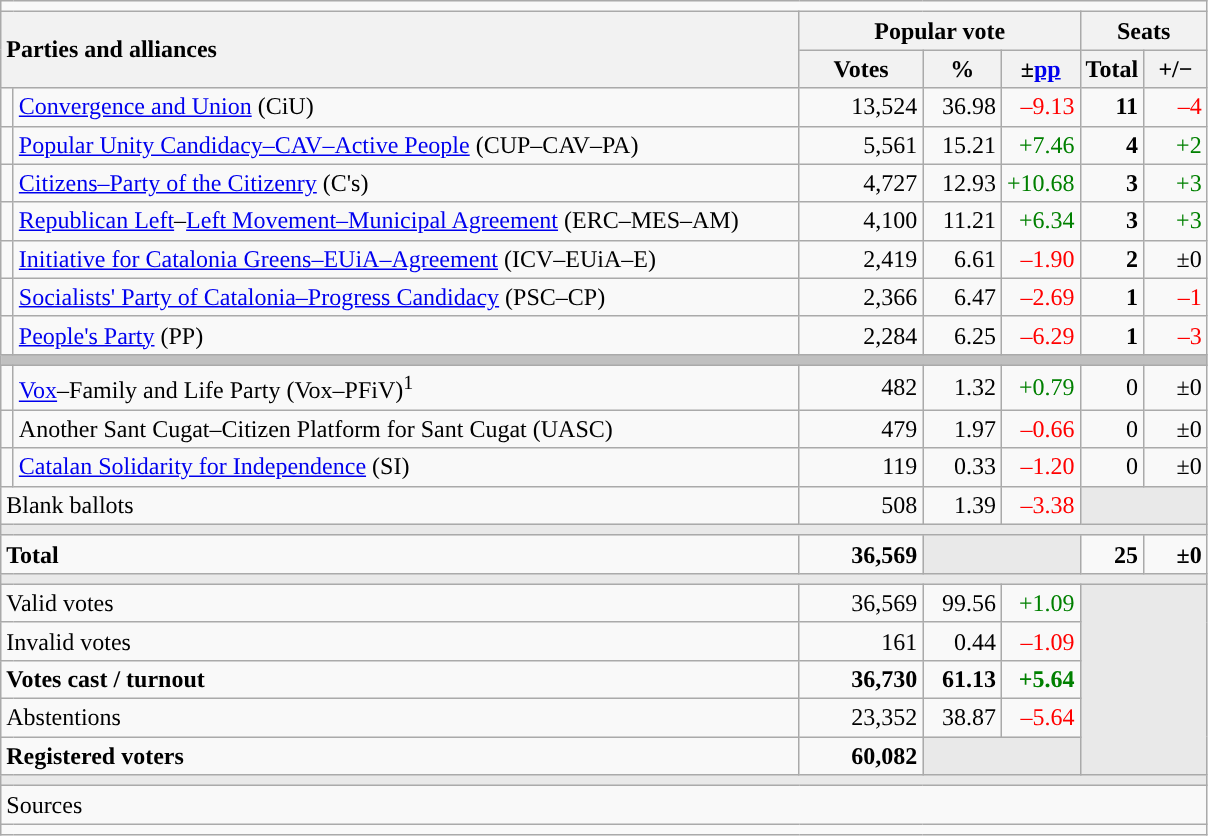<table class="wikitable" style="text-align:right;">
<tr>
<td colspan="7"></td>
</tr>
<tr>
<th style="text-align:left;" rowspan="2" colspan="2" width="525">Parties and alliances</th>
<th colspan="3">Popular vote</th>
<th colspan="2">Seats</th>
</tr>
<tr>
<th width="75">Votes</th>
<th width="45">%</th>
<th width="45">±<a href='#'>pp</a></th>
<th width="35">Total</th>
<th width="35">+/−</th>
</tr>
<tr>
<td width="1" style="color:inherit;background:"></td>
<td align="left"><a href='#'>Convergence and Union</a> (CiU)</td>
<td>13,524</td>
<td>36.98</td>
<td style="color:red;">–9.13</td>
<td><strong>11</strong></td>
<td style="color:red;">–4</td>
</tr>
<tr>
<td style="color:inherit;background:"></td>
<td align="left"><a href='#'>Popular Unity Candidacy–CAV–Active People</a> (CUP–CAV–PA)</td>
<td>5,561</td>
<td>15.21</td>
<td style="color:green;">+7.46</td>
<td><strong>4</strong></td>
<td style="color:green;">+2</td>
</tr>
<tr>
<td style="color:inherit;background:"></td>
<td align="left"><a href='#'>Citizens–Party of the Citizenry</a> (C's)</td>
<td>4,727</td>
<td>12.93</td>
<td style="color:green;">+10.68</td>
<td><strong>3</strong></td>
<td style="color:green;">+3</td>
</tr>
<tr>
<td style="color:inherit;background:"></td>
<td align="left"><a href='#'>Republican Left</a>–<a href='#'>Left Movement–Municipal Agreement</a> (ERC–MES–AM)</td>
<td>4,100</td>
<td>11.21</td>
<td style="color:green;">+6.34</td>
<td><strong>3</strong></td>
<td style="color:green;">+3</td>
</tr>
<tr>
<td style="color:inherit;background:"></td>
<td align="left"><a href='#'>Initiative for Catalonia Greens–EUiA–Agreement</a> (ICV–EUiA–E)</td>
<td>2,419</td>
<td>6.61</td>
<td style="color:red;">–1.90</td>
<td><strong>2</strong></td>
<td>±0</td>
</tr>
<tr>
<td style="color:inherit;background:"></td>
<td align="left"><a href='#'>Socialists' Party of Catalonia–Progress Candidacy</a> (PSC–CP)</td>
<td>2,366</td>
<td>6.47</td>
<td style="color:red;">–2.69</td>
<td><strong>1</strong></td>
<td style="color:red;">–1</td>
</tr>
<tr>
<td style="color:inherit;background:"></td>
<td align="left"><a href='#'>People's Party</a> (PP)</td>
<td>2,284</td>
<td>6.25</td>
<td style="color:red;">–6.29</td>
<td><strong>1</strong></td>
<td style="color:red;">–3</td>
</tr>
<tr>
<td colspan="7" style="color:inherit;background:#C0C0C0"></td>
</tr>
<tr>
<td style="color:inherit;background:"></td>
<td align="left"><a href='#'>Vox</a>–Family and Life Party (Vox–PFiV)<sup>1</sup></td>
<td>482</td>
<td>1.32</td>
<td style="color:green;">+0.79</td>
<td>0</td>
<td>±0</td>
</tr>
<tr>
<td style="color:inherit;background:"></td>
<td align="left">Another Sant Cugat–Citizen Platform for Sant Cugat (UASC)</td>
<td>479</td>
<td>1.97</td>
<td style="color:red;">–0.66</td>
<td>0</td>
<td>±0</td>
</tr>
<tr>
<td style="color:inherit;background:"></td>
<td align="left"><a href='#'>Catalan Solidarity for Independence</a> (SI)</td>
<td>119</td>
<td>0.33</td>
<td style="color:red;">–1.20</td>
<td>0</td>
<td>±0</td>
</tr>
<tr>
<td align="left" colspan="2">Blank ballots</td>
<td>508</td>
<td>1.39</td>
<td style="color:red;">–3.38</td>
<td style="color:inherit;background:#E9E9E9" colspan="2"></td>
</tr>
<tr>
<td colspan="7" style="color:inherit;background:#E9E9E9"></td>
</tr>
<tr style="font-weight:bold;">
<td align="left" colspan="2">Total</td>
<td>36,569</td>
<td bgcolor="#E9E9E9" colspan="2"></td>
<td>25</td>
<td>±0</td>
</tr>
<tr>
<td colspan="7" style="color:inherit;background:#E9E9E9"></td>
</tr>
<tr>
<td align="left" colspan="2">Valid votes</td>
<td>36,569</td>
<td>99.56</td>
<td style="color:green;">+1.09</td>
<td bgcolor="#E9E9E9" colspan="2" rowspan="5"></td>
</tr>
<tr>
<td align="left" colspan="2">Invalid votes</td>
<td>161</td>
<td>0.44</td>
<td style="color:red;">–1.09</td>
</tr>
<tr style="font-weight:bold;">
<td align="left" colspan="2">Votes cast / turnout</td>
<td>36,730</td>
<td>61.13</td>
<td style="color:green;">+5.64</td>
</tr>
<tr>
<td align="left" colspan="2">Abstentions</td>
<td>23,352</td>
<td>38.87</td>
<td style="color:red;">–5.64</td>
</tr>
<tr style="font-weight:bold;">
<td align="left" colspan="2">Registered voters</td>
<td>60,082</td>
<td bgcolor="#E9E9E9" colspan="2"></td>
</tr>
<tr>
<td colspan="7" style="color:inherit;background:#E9E9E9"></td>
</tr>
<tr>
<td align="left" colspan="7">Sources</td>
</tr>
<tr>
<td colspan="7" style="text-align:left; max-width:790px;"></td>
</tr>
</table>
